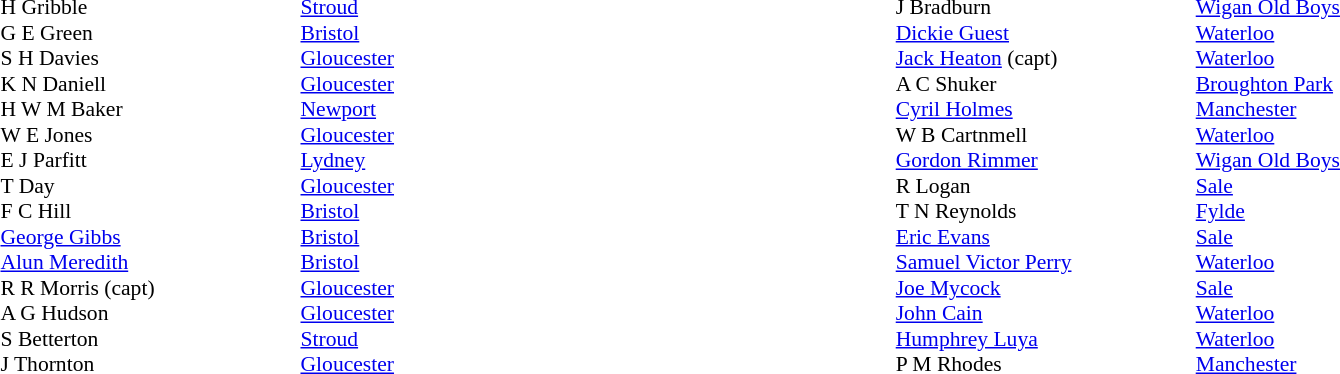<table width="80%">
<tr>
<td valign="top" width="50%"><br><table style="font-size: 90%" cellspacing="0" cellpadding="0">
<tr>
<th width="20"></th>
<th width="200"></th>
</tr>
<tr>
<td></td>
<td>H Gribble</td>
<td><a href='#'>Stroud</a></td>
</tr>
<tr>
<td></td>
<td>G E Green</td>
<td><a href='#'>Bristol</a></td>
</tr>
<tr>
<td></td>
<td>S H Davies</td>
<td><a href='#'>Gloucester</a></td>
</tr>
<tr>
<td></td>
<td>K N Daniell</td>
<td><a href='#'>Gloucester</a></td>
</tr>
<tr>
<td></td>
<td>H W M Baker</td>
<td><a href='#'>Newport</a></td>
</tr>
<tr>
<td></td>
<td>W E Jones</td>
<td><a href='#'>Gloucester</a></td>
</tr>
<tr>
<td></td>
<td>E J Parfitt</td>
<td><a href='#'>Lydney</a></td>
</tr>
<tr>
<td></td>
<td>T Day</td>
<td><a href='#'>Gloucester</a></td>
</tr>
<tr>
<td></td>
<td>F C Hill</td>
<td><a href='#'>Bristol</a></td>
</tr>
<tr>
<td></td>
<td><a href='#'>George Gibbs</a></td>
<td><a href='#'>Bristol</a></td>
</tr>
<tr>
<td></td>
<td><a href='#'>Alun Meredith</a></td>
<td><a href='#'>Bristol</a></td>
</tr>
<tr>
<td></td>
<td>R R Morris (capt)</td>
<td><a href='#'>Gloucester</a></td>
</tr>
<tr>
<td></td>
<td>A G Hudson</td>
<td><a href='#'>Gloucester</a></td>
</tr>
<tr>
<td></td>
<td>S Betterton</td>
<td><a href='#'>Stroud</a></td>
</tr>
<tr>
<td></td>
<td>J Thornton</td>
<td><a href='#'>Gloucester</a></td>
</tr>
<tr>
</tr>
</table>
</td>
<td valign="top" width="50%"><br><table style="font-size: 90%" cellspacing="0" cellpadding="0" align="center">
<tr>
<th width="20"></th>
<th width="200"></th>
</tr>
<tr>
<td></td>
<td>J Bradburn</td>
<td><a href='#'>Wigan Old Boys</a></td>
</tr>
<tr>
<td></td>
<td><a href='#'>Dickie Guest</a></td>
<td><a href='#'>Waterloo</a></td>
</tr>
<tr>
<td></td>
<td><a href='#'>Jack Heaton</a> (capt)</td>
<td><a href='#'>Waterloo</a></td>
</tr>
<tr>
<td></td>
<td>A C Shuker</td>
<td><a href='#'>Broughton Park</a></td>
</tr>
<tr>
<td></td>
<td><a href='#'>Cyril Holmes</a></td>
<td><a href='#'>Manchester</a></td>
</tr>
<tr>
<td></td>
<td>W B Cartnmell</td>
<td><a href='#'>Waterloo</a></td>
</tr>
<tr>
<td></td>
<td><a href='#'>Gordon Rimmer</a></td>
<td><a href='#'>Wigan Old Boys</a></td>
</tr>
<tr>
<td></td>
<td>R Logan</td>
<td><a href='#'>Sale</a></td>
</tr>
<tr>
<td></td>
<td>T N Reynolds</td>
<td><a href='#'>Fylde</a></td>
</tr>
<tr>
<td></td>
<td><a href='#'>Eric Evans</a></td>
<td><a href='#'>Sale</a></td>
</tr>
<tr>
<td></td>
<td><a href='#'>Samuel Victor Perry</a></td>
<td><a href='#'>Waterloo</a></td>
</tr>
<tr>
<td></td>
<td><a href='#'>Joe Mycock</a></td>
<td><a href='#'>Sale</a></td>
</tr>
<tr>
<td></td>
<td><a href='#'>John Cain</a></td>
<td><a href='#'>Waterloo</a></td>
</tr>
<tr>
<td></td>
<td><a href='#'>Humphrey Luya</a></td>
<td><a href='#'>Waterloo</a></td>
</tr>
<tr>
<td></td>
<td>P M Rhodes</td>
<td><a href='#'>Manchester</a></td>
</tr>
<tr>
</tr>
</table>
</td>
</tr>
</table>
